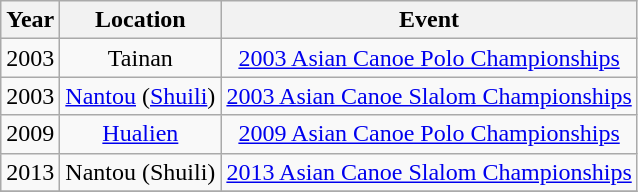<table class="wikitable sortable" style="text-align:center">
<tr>
<th>Year</th>
<th>Location</th>
<th>Event</th>
</tr>
<tr>
<td>2003</td>
<td>Tainan</td>
<td><a href='#'>2003 Asian Canoe Polo Championships</a></td>
</tr>
<tr>
<td>2003</td>
<td><a href='#'>Nantou</a> (<a href='#'>Shuili</a>)</td>
<td><a href='#'>2003 Asian Canoe Slalom Championships</a></td>
</tr>
<tr>
<td>2009</td>
<td><a href='#'>Hualien</a></td>
<td><a href='#'>2009 Asian Canoe Polo Championships</a></td>
</tr>
<tr>
<td>2013</td>
<td>Nantou (Shuili)</td>
<td><a href='#'>2013 Asian Canoe Slalom Championships</a></td>
</tr>
<tr>
</tr>
</table>
